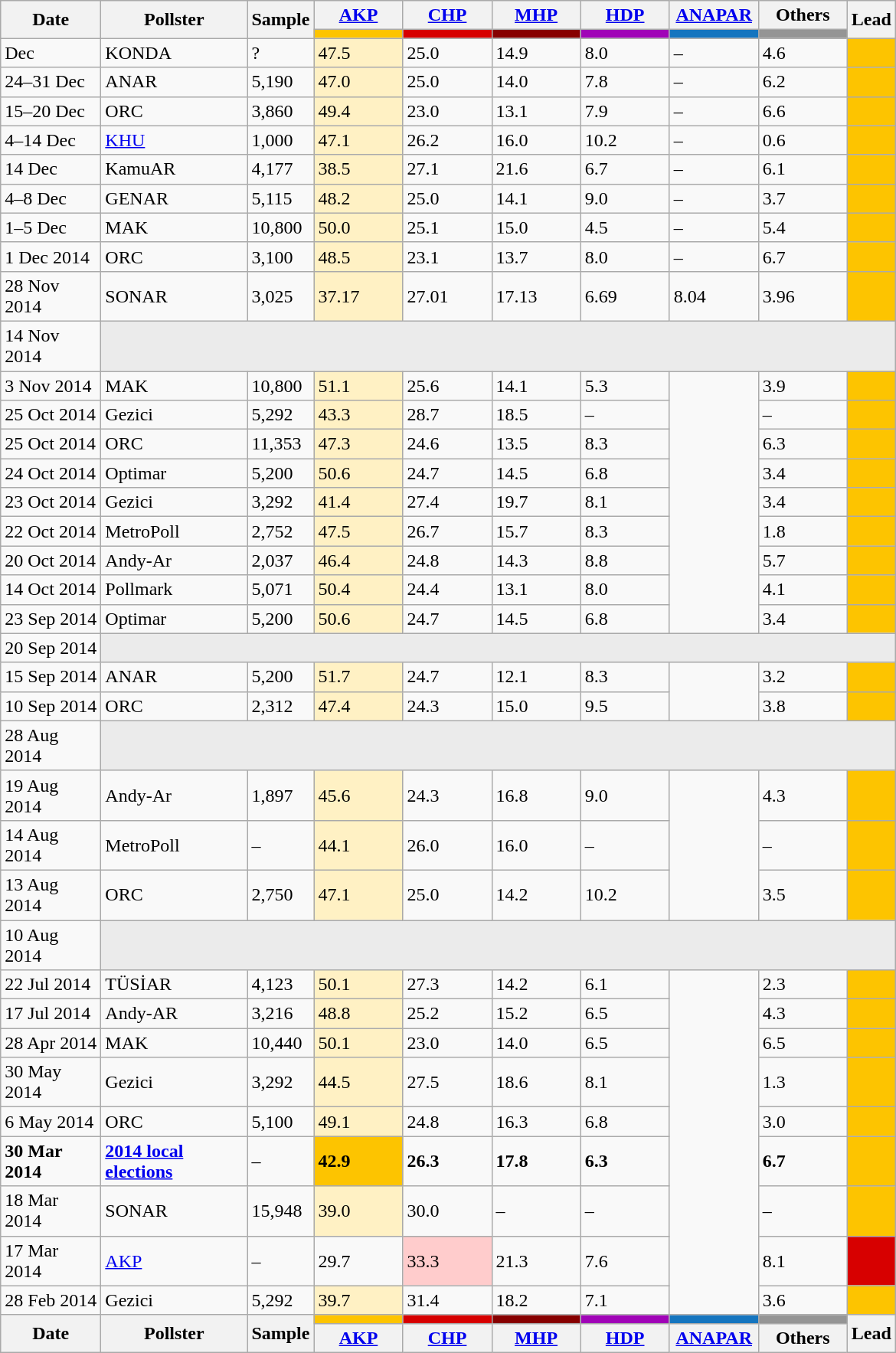<table class="wikitable sortable">
<tr>
<th rowspan="2" style="width: 80px;">Date</th>
<th rowspan="2" style="width: 120px;">Pollster</th>
<th rowspan="2" style="width: 50px;">Sample</th>
<th style="width:70px;"><a href='#'>AKP</a></th>
<th style="width:70px;"><a href='#'>CHP</a></th>
<th style="width:70px;"><a href='#'>MHP</a></th>
<th style="width:70px;"><a href='#'>HDP</a></th>
<th style="width:70px;"><a href='#'>ANAPAR</a></th>
<th style="width:70px;">Others</th>
<th rowspan="2">Lead</th>
</tr>
<tr>
<th style="background: #fdc400" width:70px;"></th>
<th style="background: #d70000" width:70px;"></th>
<th style="background: #870000" width:70px;"></th>
<th style="background: #A004B7" width:70px;"></th>
<th style="background: #1575BF" width:70px;"></th>
<th style="background: #959595" width:70px;"></th>
</tr>
<tr>
<td>Dec</td>
<td>KONDA</td>
<td>?</td>
<td style="background: #FFF1C4">47.5</td>
<td>25.0</td>
<td>14.9</td>
<td>8.0</td>
<td>–</td>
<td>4.6</td>
<td style="background: #Fdc400"></td>
</tr>
<tr>
<td>24–31 Dec</td>
<td>ANAR</td>
<td>5,190</td>
<td style="background: #FFF1C4">47.0</td>
<td>25.0</td>
<td>14.0</td>
<td>7.8</td>
<td>–</td>
<td>6.2</td>
<td style="background: #Fdc400"></td>
</tr>
<tr>
<td>15–20 Dec</td>
<td>ORC</td>
<td>3,860</td>
<td style="background: #FFF1C4">49.4</td>
<td>23.0</td>
<td>13.1</td>
<td>7.9</td>
<td>–</td>
<td>6.6</td>
<td style="background: #Fdc400"></td>
</tr>
<tr>
<td>4–14 Dec</td>
<td><a href='#'>KHU</a></td>
<td>1,000</td>
<td style="background: #FFF1C4">47.1</td>
<td>26.2</td>
<td>16.0</td>
<td>10.2</td>
<td>–</td>
<td>0.6</td>
<td style="background: #Fdc400"></td>
</tr>
<tr>
<td>14 Dec</td>
<td>KamuAR</td>
<td>4,177</td>
<td style="background: #FFF1C4">38.5</td>
<td>27.1</td>
<td>21.6</td>
<td>6.7</td>
<td>–</td>
<td>6.1</td>
<td style="background: #Fdc400"></td>
</tr>
<tr>
<td>4–8 Dec</td>
<td>GENAR</td>
<td>5,115</td>
<td style="background: #FFF1C4">48.2</td>
<td>25.0</td>
<td>14.1</td>
<td>9.0</td>
<td>–</td>
<td>3.7</td>
<td style="background: #Fdc400"></td>
</tr>
<tr>
<td>1–5 Dec</td>
<td>MAK</td>
<td>10,800</td>
<td style="background: #FFF1C4">50.0</td>
<td>25.1</td>
<td>15.0</td>
<td>4.5</td>
<td>–</td>
<td>5.4</td>
<td style="background: #Fdc400"></td>
</tr>
<tr>
<td>1 Dec 2014</td>
<td>ORC</td>
<td>3,100</td>
<td style="background: #FFF1C4">48.5</td>
<td>23.1</td>
<td>13.7</td>
<td>8.0</td>
<td>–</td>
<td>6.7</td>
<td style="background: #Fdc400"></td>
</tr>
<tr>
<td>28 Nov 2014</td>
<td>SONAR</td>
<td>3,025</td>
<td style="background: #FFF1C4">37.17</td>
<td>27.01</td>
<td>17.13</td>
<td>6.69</td>
<td>8.04</td>
<td>3.96</td>
<td style="background: #Fdc400"></td>
</tr>
<tr>
<td>14 Nov 2014</td>
<td colspan="10" style="background: #EBEBEB"></td>
</tr>
<tr>
<td>3 Nov 2014</td>
<td>MAK</td>
<td>10,800</td>
<td style="background: #FFF1C4">51.1</td>
<td>25.6</td>
<td>14.1</td>
<td>5.3</td>
<td rowspan="9"></td>
<td>3.9</td>
<td style="background: #Fdc400"></td>
</tr>
<tr>
<td>25 Oct 2014</td>
<td>Gezici</td>
<td>5,292</td>
<td style="background: #FFF1C4">43.3</td>
<td>28.7</td>
<td>18.5</td>
<td>–</td>
<td>–</td>
<td style="background: #Fdc400"></td>
</tr>
<tr>
<td>25 Oct 2014</td>
<td>ORC</td>
<td>11,353</td>
<td style="background: #FFF1C4">47.3</td>
<td>24.6</td>
<td>13.5</td>
<td>8.3</td>
<td>6.3</td>
<td style="background: #Fdc400"></td>
</tr>
<tr>
<td>24 Oct 2014</td>
<td>Optimar</td>
<td>5,200</td>
<td style="background: #FFF1C4">50.6</td>
<td>24.7</td>
<td>14.5</td>
<td>6.8</td>
<td>3.4</td>
<td style="background: #Fdc400"></td>
</tr>
<tr>
<td>23 Oct 2014</td>
<td>Gezici</td>
<td>3,292</td>
<td style="background: #FFF1C4">41.4</td>
<td>27.4</td>
<td>19.7</td>
<td>8.1</td>
<td>3.4</td>
<td style="background: #Fdc400"></td>
</tr>
<tr>
<td>22 Oct 2014</td>
<td>MetroPoll</td>
<td>2,752</td>
<td style="background: #FFF1C4">47.5</td>
<td>26.7</td>
<td>15.7</td>
<td>8.3</td>
<td>1.8</td>
<td style="background: #Fdc400"></td>
</tr>
<tr>
<td>20 Oct 2014</td>
<td>Andy-Ar</td>
<td>2,037</td>
<td style="background: #FFF1C4">46.4</td>
<td>24.8</td>
<td>14.3</td>
<td>8.8</td>
<td>5.7</td>
<td style="background: #Fdc400"></td>
</tr>
<tr>
<td>14 Oct 2014</td>
<td>Pollmark</td>
<td>5,071</td>
<td style="background: #FFF1C4">50.4</td>
<td>24.4</td>
<td>13.1</td>
<td>8.0</td>
<td>4.1</td>
<td style="background: #Fdc400"></td>
</tr>
<tr>
<td>23 Sep 2014</td>
<td>Optimar</td>
<td>5,200</td>
<td style="background: #FFF1C4">50.6</td>
<td>24.7</td>
<td>14.5</td>
<td>6.8</td>
<td>3.4</td>
<td style="background: #Fdc400"></td>
</tr>
<tr>
<td>20 Sep 2014</td>
<td colspan="10" style="background: #EBEBEB"></td>
</tr>
<tr>
<td>15 Sep 2014</td>
<td>ANAR</td>
<td>5,200</td>
<td style="background: #FFF1C4">51.7</td>
<td>24.7</td>
<td>12.1</td>
<td>8.3</td>
<td rowspan="2"></td>
<td>3.2</td>
<td style="background: #Fdc400"></td>
</tr>
<tr>
<td>10 Sep 2014</td>
<td>ORC</td>
<td>2,312</td>
<td style="background: #FFF1C4">47.4</td>
<td>24.3</td>
<td>15.0</td>
<td>9.5</td>
<td>3.8</td>
<td style="background: #Fdc400"></td>
</tr>
<tr>
<td>28 Aug 2014</td>
<td colspan="10" style="background: #EBEBEB"></td>
</tr>
<tr>
<td>19 Aug 2014</td>
<td>Andy-Ar</td>
<td>1,897</td>
<td style="background: #FFF1C4">45.6</td>
<td>24.3</td>
<td>16.8</td>
<td>9.0</td>
<td rowspan="3"></td>
<td>4.3</td>
<td style="background: #Fdc400"></td>
</tr>
<tr>
<td>14 Aug 2014</td>
<td>MetroPoll</td>
<td>–</td>
<td style="background: #FFF1C4">44.1</td>
<td>26.0</td>
<td>16.0</td>
<td>–</td>
<td>–</td>
<td style="background: #Fdc400"></td>
</tr>
<tr>
<td>13 Aug 2014</td>
<td>ORC</td>
<td>2,750</td>
<td style="background: #FFF1C4">47.1</td>
<td>25.0</td>
<td>14.2</td>
<td>10.2</td>
<td>3.5</td>
<td style="background: #Fdc400"></td>
</tr>
<tr>
<td>10 Aug 2014</td>
<td colspan="10" style="background: #EBEBEB"></td>
</tr>
<tr>
<td>22 Jul 2014</td>
<td>TÜSİAR</td>
<td>4,123</td>
<td style="background: #FFF1C4">50.1</td>
<td>27.3</td>
<td>14.2</td>
<td>6.1</td>
<td rowspan="9"></td>
<td>2.3</td>
<td style="background: #Fdc400"></td>
</tr>
<tr>
<td>17 Jul 2014</td>
<td>Andy-AR</td>
<td>3,216</td>
<td style="background: #FFF1C4">48.8</td>
<td>25.2</td>
<td>15.2</td>
<td>6.5</td>
<td>4.3</td>
<td style="background: #Fdc400"></td>
</tr>
<tr>
<td>28 Apr 2014</td>
<td>MAK</td>
<td>10,440</td>
<td style="background: #FFF1C4">50.1</td>
<td>23.0</td>
<td>14.0</td>
<td>6.5</td>
<td>6.5</td>
<td style="background: #Fdc400"></td>
</tr>
<tr>
<td>30 May 2014</td>
<td>Gezici</td>
<td>3,292</td>
<td style="background: #FFF1C4">44.5</td>
<td>27.5</td>
<td>18.6</td>
<td>8.1</td>
<td>1.3</td>
<td style="background: #Fdc400"></td>
</tr>
<tr>
<td>6 May 2014</td>
<td>ORC</td>
<td>5,100</td>
<td style="background: #FFF1C4">49.1</td>
<td>24.8</td>
<td>16.3</td>
<td>6.8</td>
<td>3.0</td>
<td style="background: #Fdc400"></td>
</tr>
<tr>
<td><strong>30 Mar 2014</strong></td>
<td><strong><a href='#'>2014 local elections</a></strong></td>
<td>–</td>
<td style="background: #Fdc400"><strong>42.9</strong></td>
<td><strong>26.3</strong></td>
<td><strong>17.8</strong></td>
<td><strong>6.3</strong></td>
<td><strong>6.7</strong></td>
<td style="background: #Fdc400"></td>
</tr>
<tr>
<td>18 Mar 2014</td>
<td>SONAR</td>
<td>15,948</td>
<td style="background: #FFF1C4">39.0</td>
<td>30.0</td>
<td>–</td>
<td>–</td>
<td>–</td>
<td style="background: #Fdc400"></td>
</tr>
<tr>
<td>17 Mar 2014</td>
<td><a href='#'>AKP</a></td>
<td>–</td>
<td>29.7</td>
<td style="background: #FFCCCC">33.3</td>
<td>21.3</td>
<td>7.6</td>
<td>8.1</td>
<td style="background: #D70000"></td>
</tr>
<tr>
<td>28 Feb 2014</td>
<td>Gezici</td>
<td>5,292</td>
<td style="background: #FFF1C4">39.7</td>
<td>31.4</td>
<td>18.2</td>
<td>7.1</td>
<td>3.6</td>
<td style="background: #Fdc400"></td>
</tr>
<tr>
<th rowspan="2" style="width: 70px;">Date</th>
<th rowspan="2" style="width: 120px;">Pollster</th>
<th rowspan="2" style="width: 50px;">Sample</th>
<th style="background: #fdc400" width:70px;"></th>
<th style="background: #d70000" width:70px;"></th>
<th style="background: #870000" width:70px;"></th>
<th style="background: #A004B7" width:70px;"></th>
<th style="background: #1575BF" width:70px;"></th>
<th style="background: #959595" width:70px;"></th>
<th rowspan="2">Lead</th>
</tr>
<tr>
<th style="width:70px;"><a href='#'>AKP</a></th>
<th style="width:70px;"><a href='#'>CHP</a></th>
<th style="width:70px;"><a href='#'>MHP</a></th>
<th style="width:70px;"><a href='#'>HDP</a></th>
<th style="width:70px;"><a href='#'>ANAPAR</a></th>
<th style="width:70px;">Others</th>
</tr>
</table>
